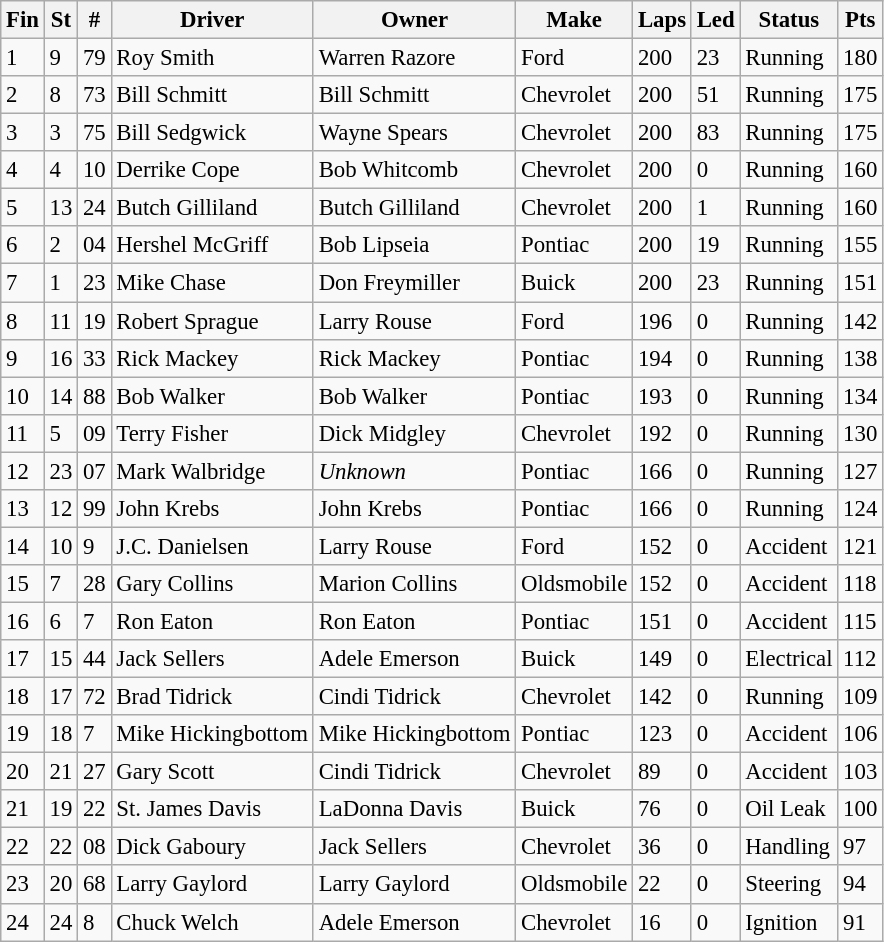<table class="wikitable" style="font-size: 95%;">
<tr>
<th>Fin</th>
<th>St</th>
<th>#</th>
<th>Driver</th>
<th>Owner</th>
<th>Make</th>
<th>Laps</th>
<th>Led</th>
<th>Status</th>
<th>Pts</th>
</tr>
<tr>
<td>1</td>
<td>9</td>
<td>79</td>
<td>Roy Smith</td>
<td>Warren Razore</td>
<td>Ford</td>
<td>200</td>
<td>23</td>
<td>Running</td>
<td>180</td>
</tr>
<tr>
<td>2</td>
<td>8</td>
<td>73</td>
<td>Bill Schmitt</td>
<td>Bill Schmitt</td>
<td>Chevrolet</td>
<td>200</td>
<td>51</td>
<td>Running</td>
<td>175</td>
</tr>
<tr>
<td>3</td>
<td>3</td>
<td>75</td>
<td>Bill Sedgwick</td>
<td>Wayne Spears</td>
<td>Chevrolet</td>
<td>200</td>
<td>83</td>
<td>Running</td>
<td>175</td>
</tr>
<tr>
<td>4</td>
<td>4</td>
<td>10</td>
<td>Derrike Cope</td>
<td>Bob Whitcomb</td>
<td>Chevrolet</td>
<td>200</td>
<td>0</td>
<td>Running</td>
<td>160</td>
</tr>
<tr>
<td>5</td>
<td>13</td>
<td>24</td>
<td>Butch Gilliland</td>
<td>Butch Gilliland</td>
<td>Chevrolet</td>
<td>200</td>
<td>1</td>
<td>Running</td>
<td>160</td>
</tr>
<tr>
<td>6</td>
<td>2</td>
<td>04</td>
<td>Hershel McGriff</td>
<td>Bob Lipseia</td>
<td>Pontiac</td>
<td>200</td>
<td>19</td>
<td>Running</td>
<td>155</td>
</tr>
<tr>
<td>7</td>
<td>1</td>
<td>23</td>
<td>Mike Chase</td>
<td>Don Freymiller</td>
<td>Buick</td>
<td>200</td>
<td>23</td>
<td>Running</td>
<td>151</td>
</tr>
<tr>
<td>8</td>
<td>11</td>
<td>19</td>
<td>Robert Sprague</td>
<td>Larry Rouse</td>
<td>Ford</td>
<td>196</td>
<td>0</td>
<td>Running</td>
<td>142</td>
</tr>
<tr>
<td>9</td>
<td>16</td>
<td>33</td>
<td>Rick Mackey</td>
<td>Rick Mackey</td>
<td>Pontiac</td>
<td>194</td>
<td>0</td>
<td>Running</td>
<td>138</td>
</tr>
<tr>
<td>10</td>
<td>14</td>
<td>88</td>
<td>Bob Walker</td>
<td>Bob Walker</td>
<td>Pontiac</td>
<td>193</td>
<td>0</td>
<td>Running</td>
<td>134</td>
</tr>
<tr>
<td>11</td>
<td>5</td>
<td>09</td>
<td>Terry Fisher</td>
<td>Dick Midgley</td>
<td>Chevrolet</td>
<td>192</td>
<td>0</td>
<td>Running</td>
<td>130</td>
</tr>
<tr>
<td>12</td>
<td>23</td>
<td>07</td>
<td>Mark Walbridge</td>
<td><em>Unknown</em></td>
<td>Pontiac</td>
<td>166</td>
<td>0</td>
<td>Running</td>
<td>127</td>
</tr>
<tr>
<td>13</td>
<td>12</td>
<td>99</td>
<td>John Krebs</td>
<td>John Krebs</td>
<td>Pontiac</td>
<td>166</td>
<td>0</td>
<td>Running</td>
<td>124</td>
</tr>
<tr>
<td>14</td>
<td>10</td>
<td>9</td>
<td>J.C. Danielsen</td>
<td>Larry Rouse</td>
<td>Ford</td>
<td>152</td>
<td>0</td>
<td>Accident</td>
<td>121</td>
</tr>
<tr>
<td>15</td>
<td>7</td>
<td>28</td>
<td>Gary Collins</td>
<td>Marion Collins</td>
<td>Oldsmobile</td>
<td>152</td>
<td>0</td>
<td>Accident</td>
<td>118</td>
</tr>
<tr>
<td>16</td>
<td>6</td>
<td>7</td>
<td>Ron Eaton</td>
<td>Ron Eaton</td>
<td>Pontiac</td>
<td>151</td>
<td>0</td>
<td>Accident</td>
<td>115</td>
</tr>
<tr>
<td>17</td>
<td>15</td>
<td>44</td>
<td>Jack Sellers</td>
<td>Adele Emerson</td>
<td>Buick</td>
<td>149</td>
<td>0</td>
<td>Electrical</td>
<td>112</td>
</tr>
<tr>
<td>18</td>
<td>17</td>
<td>72</td>
<td>Brad Tidrick</td>
<td>Cindi Tidrick</td>
<td>Chevrolet</td>
<td>142</td>
<td>0</td>
<td>Running</td>
<td>109</td>
</tr>
<tr>
<td>19</td>
<td>18</td>
<td>7</td>
<td>Mike Hickingbottom</td>
<td>Mike Hickingbottom</td>
<td>Pontiac</td>
<td>123</td>
<td>0</td>
<td>Accident</td>
<td>106</td>
</tr>
<tr>
<td>20</td>
<td>21</td>
<td>27</td>
<td>Gary Scott</td>
<td>Cindi Tidrick</td>
<td>Chevrolet</td>
<td>89</td>
<td>0</td>
<td>Accident</td>
<td>103</td>
</tr>
<tr>
<td>21</td>
<td>19</td>
<td>22</td>
<td>St. James Davis</td>
<td>LaDonna Davis</td>
<td>Buick</td>
<td>76</td>
<td>0</td>
<td>Oil Leak</td>
<td>100</td>
</tr>
<tr>
<td>22</td>
<td>22</td>
<td>08</td>
<td>Dick Gaboury</td>
<td>Jack Sellers</td>
<td>Chevrolet</td>
<td>36</td>
<td>0</td>
<td>Handling</td>
<td>97</td>
</tr>
<tr>
<td>23</td>
<td>20</td>
<td>68</td>
<td>Larry Gaylord</td>
<td>Larry Gaylord</td>
<td>Oldsmobile</td>
<td>22</td>
<td>0</td>
<td>Steering</td>
<td>94</td>
</tr>
<tr>
<td>24</td>
<td>24</td>
<td>8</td>
<td>Chuck Welch</td>
<td>Adele Emerson</td>
<td>Chevrolet</td>
<td>16</td>
<td>0</td>
<td>Ignition</td>
<td>91</td>
</tr>
</table>
